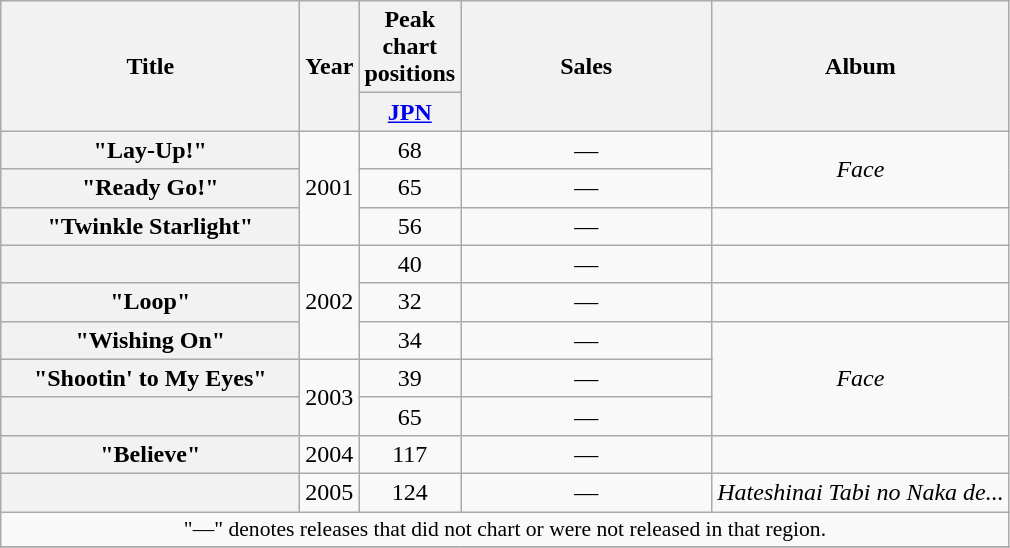<table class="wikitable plainrowheaders" style="text-align:center;">
<tr>
<th rowspan="2" style="width:12em;">Title</th>
<th rowspan="2">Year</th>
<th colspan="1">Peak chart positions</th>
<th rowspan="2" style="width:10em;">Sales</th>
<th rowspan="2">Album</th>
</tr>
<tr>
<th width="30"><a href='#'>JPN</a></th>
</tr>
<tr>
<th scope="row">"Lay-Up!"</th>
<td rowspan="3">2001</td>
<td>68</td>
<td>—</td>
<td rowspan="2"><em>Face</em></td>
</tr>
<tr>
<th scope="row">"Ready Go!"</th>
<td>65</td>
<td>—</td>
</tr>
<tr>
<th scope="row">"Twinkle Starlight"</th>
<td>56</td>
<td>—</td>
<td></td>
</tr>
<tr>
<th scope="row"></th>
<td rowspan="3">2002</td>
<td>40</td>
<td>—</td>
<td></td>
</tr>
<tr>
<th scope="row">"Loop"</th>
<td>32</td>
<td>—</td>
<td></td>
</tr>
<tr>
<th scope="row">"Wishing On"</th>
<td>34</td>
<td>—</td>
<td rowspan="3"><em>Face</em></td>
</tr>
<tr>
<th scope="row">"Shootin' to My Eyes"</th>
<td rowspan="2">2003</td>
<td>39</td>
<td>—</td>
</tr>
<tr>
<th scope="row"></th>
<td>65</td>
<td>—</td>
</tr>
<tr>
<th scope="row">"Believe"</th>
<td>2004</td>
<td>117</td>
<td>—</td>
<td></td>
</tr>
<tr>
<th scope="row"></th>
<td>2005</td>
<td>124</td>
<td>—</td>
<td><em>Hateshinai Tabi no Naka de...</em></td>
</tr>
<tr>
<td colspan="5" style="font-size:90%;">"—" denotes releases that did not chart or were not released in that region.</td>
</tr>
<tr>
</tr>
</table>
